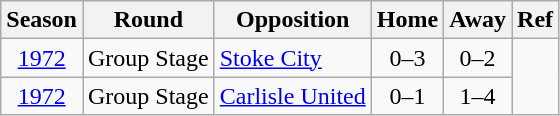<table class="wikitable" style="text-align: center;">
<tr>
<th>Season</th>
<th>Round</th>
<th>Opposition</th>
<th>Home</th>
<th>Away</th>
<th>Ref</th>
</tr>
<tr>
<td><a href='#'>1972</a></td>
<td>Group Stage</td>
<td align=left> <a href='#'>Stoke City</a></td>
<td>0–3</td>
<td>0–2</td>
<td rowspan=2></td>
</tr>
<tr>
<td><a href='#'>1972</a></td>
<td>Group Stage</td>
<td align=left> <a href='#'>Carlisle United</a></td>
<td>0–1</td>
<td>1–4</td>
</tr>
</table>
